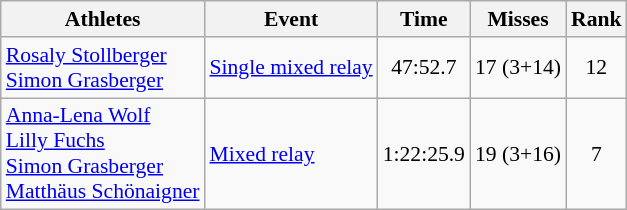<table class="wikitable" style="font-size:90%">
<tr>
<th>Athletes</th>
<th>Event</th>
<th>Time</th>
<th>Misses</th>
<th>Rank</th>
</tr>
<tr align=center>
<td align=left><a href='#'>Rosaly Stollberger</a><br><a href='#'>Simon Grasberger</a></td>
<td align=left><a href='#'>Single mixed relay</a></td>
<td>47:52.7</td>
<td>17 (3+14)</td>
<td>12</td>
</tr>
<tr align=center>
<td align=left><a href='#'>Anna-Lena Wolf</a><br><a href='#'>Lilly Fuchs</a><br><a href='#'>Simon Grasberger</a><br><a href='#'>Matthäus Schönaigner</a></td>
<td align=left><a href='#'>Mixed relay</a></td>
<td>1:22:25.9</td>
<td>19 (3+16)</td>
<td>7</td>
</tr>
</table>
